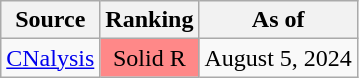<table class="wikitable">
<tr>
<th>Source</th>
<th>Ranking</th>
<th>As of</th>
</tr>
<tr>
<td><a href='#'>CNalysis</a></td>
<td align="center" data-sort-value="4" style="background:#FF8888">Solid R</td>
<td>August 5, 2024</td>
</tr>
</table>
